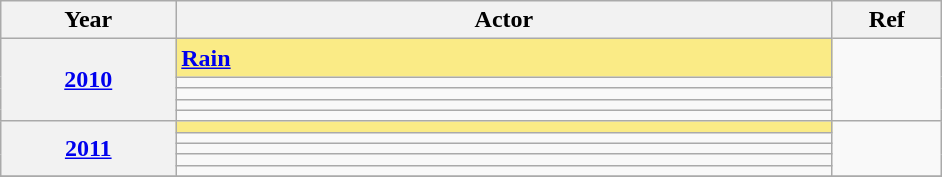<table class="wikitable sortable" style="text-align:left;">
<tr>
<th scope="col" style="width:8%;">Year</th>
<th scope="col" style="width:30%;">Actor</th>
<th scope="col" style="width:5%;">Ref</th>
</tr>
<tr>
<th scope="row" rowspan=5 style="text-align:center"><a href='#'>2010</a></th>
<td style="background:#FAEB86;"><strong><a href='#'>Rain</a> </strong></td>
<td rowspan=5 style="text-align:center"></td>
</tr>
<tr>
<td></td>
</tr>
<tr>
<td></td>
</tr>
<tr>
<td></td>
</tr>
<tr>
<td></td>
</tr>
<tr>
<th scope="row" rowspan=5 style="text-align:center"><a href='#'>2011</a></th>
<td style="background:#FAEB86;"><strong> </strong></td>
<td rowspan=5 style="text-align:center"></td>
</tr>
<tr>
<td></td>
</tr>
<tr>
<td></td>
</tr>
<tr>
<td></td>
</tr>
<tr>
<td></td>
</tr>
<tr>
</tr>
</table>
